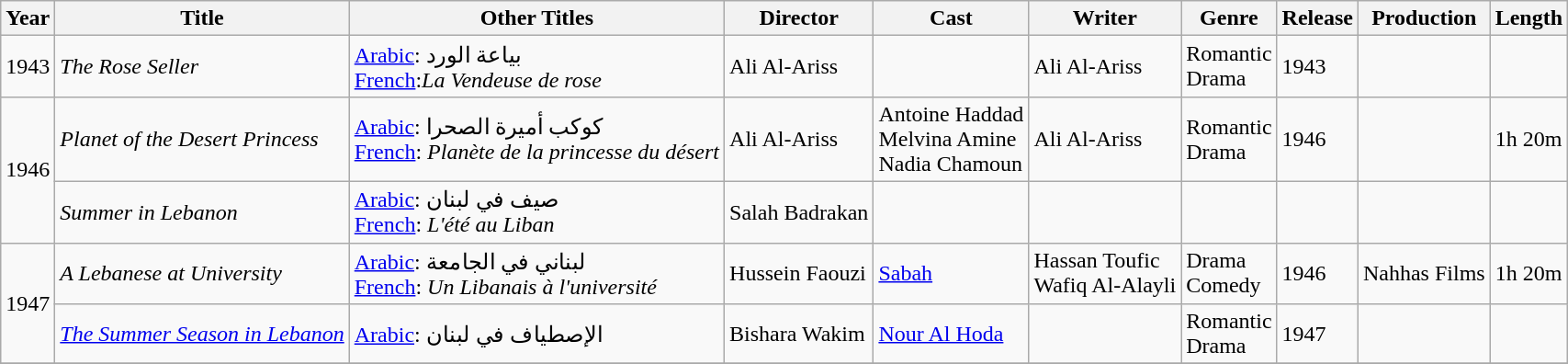<table class="wikitable">
<tr>
<th>Year</th>
<th>Title</th>
<th>Other Titles</th>
<th>Director</th>
<th>Cast</th>
<th>Writer</th>
<th>Genre</th>
<th>Release</th>
<th>Production</th>
<th>Length</th>
</tr>
<tr>
<td>1943</td>
<td><em>The Rose Seller</em></td>
<td><a href='#'>Arabic</a>: بياعة الورد<br><a href='#'>French</a>:<em>La Vendeuse de rose</em></td>
<td>Ali Al-Ariss</td>
<td></td>
<td>Ali Al-Ariss</td>
<td>Romantic<br>Drama</td>
<td>1943</td>
<td></td>
<td></td>
</tr>
<tr>
<td rowspan=2>1946</td>
<td><em>Planet of the Desert Princess</em></td>
<td><a href='#'>Arabic</a>: كوكب أميرة الصحرا <br><a href='#'>French</a>: <em>Planète de la princesse du désert</em></td>
<td>Ali Al-Ariss</td>
<td>Antoine Haddad<br>Melvina Amine<br>Nadia Chamoun</td>
<td>Ali Al-Ariss</td>
<td>Romantic<br>Drama</td>
<td>1946</td>
<td></td>
<td>1h 20m</td>
</tr>
<tr>
<td><em>Summer in Lebanon</em></td>
<td><a href='#'>Arabic</a>: صيف في لبنان<br><a href='#'>French</a>: <em>L'été au Liban</em></td>
<td>Salah Badrakan</td>
<td></td>
<td></td>
<td></td>
<td></td>
<td></td>
<td></td>
</tr>
<tr>
<td rowspan=2>1947</td>
<td><em>A Lebanese at University</em></td>
<td><a href='#'>Arabic</a>: لبناني في الجامعة <br><a href='#'>French</a>: <em>Un Libanais à l'université</em></td>
<td>Hussein Faouzi</td>
<td><a href='#'>Sabah</a></td>
<td>Hassan Toufic <br> Wafiq Al-Alayli</td>
<td>Drama<br>Comedy</td>
<td>1946</td>
<td>Nahhas Films</td>
<td>1h 20m</td>
</tr>
<tr>
<td><em><a href='#'>The Summer Season in Lebanon</a></em></td>
<td><a href='#'>Arabic</a>: الإصطياف في لبنان</td>
<td>Bishara Wakim</td>
<td><a href='#'>Nour Al Hoda</a></td>
<td></td>
<td>Romantic<br>Drama</td>
<td>1947</td>
<td></td>
<td></td>
</tr>
<tr>
</tr>
</table>
